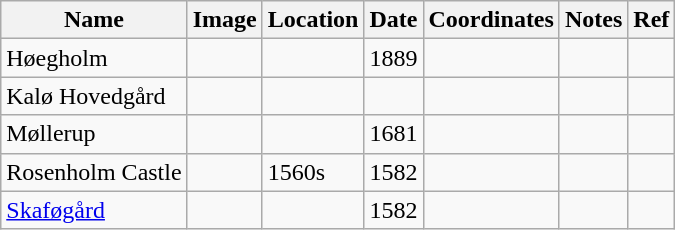<table class="wikitable sortable">
<tr>
<th>Name</th>
<th>Image</th>
<th>Location</th>
<th>Date</th>
<th>Coordinates</th>
<th>Notes</th>
<th>Ref</th>
</tr>
<tr>
<td>Høegholm</td>
<td></td>
<td></td>
<td>1889</td>
<td></td>
<td></td>
<td></td>
</tr>
<tr>
<td>Kalø Hovedgård</td>
<td></td>
<td></td>
<td></td>
<td></td>
<td></td>
<td></td>
</tr>
<tr>
<td>Møllerup</td>
<td></td>
<td></td>
<td>1681</td>
<td></td>
<td></td>
<td></td>
</tr>
<tr>
<td>Rosenholm Castle</td>
<td></td>
<td>1560s</td>
<td>1582</td>
<td></td>
<td></td>
<td></td>
</tr>
<tr>
<td><a href='#'>Skaføgård</a></td>
<td></td>
<td></td>
<td>1582</td>
<td></td>
<td></td>
<td></td>
</tr>
</table>
